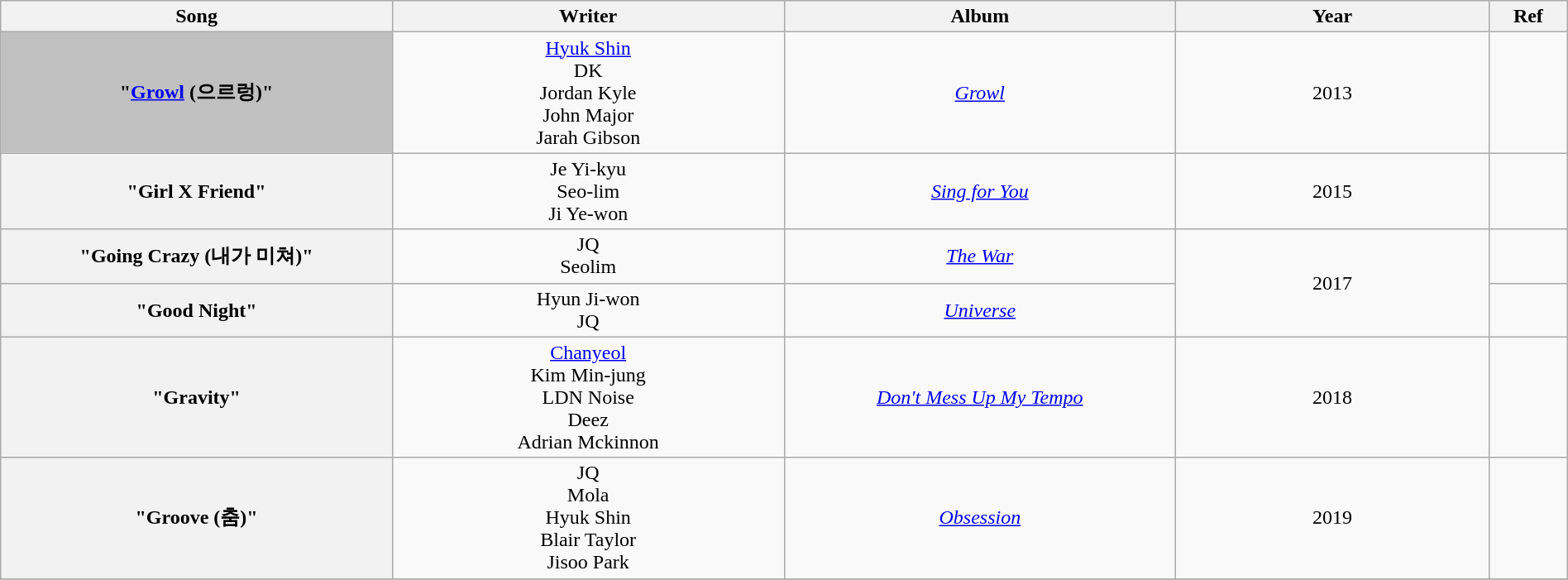<table class="wikitable" style="text-align:center; width:100%">
<tr>
<th style="width:25%">Song</th>
<th style="width:25%">Writer</th>
<th style="width:25%">Album</th>
<th style="width:20%">Year</th>
<th style="width:5%">Ref</th>
</tr>
<tr>
<th scope=row style="background-color:#C0C0C0">"<a href='#'>Growl</a> (으르렁)" </th>
<td><a href='#'>Hyuk Shin</a><br>DK<br>Jordan Kyle<br>John Major<br>Jarah Gibson</td>
<td><em><a href='#'>Growl</a></em></td>
<td>2013</td>
<td></td>
</tr>
<tr>
<th scope="row">"Girl X Friend"</th>
<td>Je Yi-kyu<br>Seo-lim<br>Ji Ye-won</td>
<td><a href='#'><em>Sing for You</em></a></td>
<td>2015</td>
<td></td>
</tr>
<tr>
<th scope=row>"Going Crazy (내가 미쳐)"</th>
<td>JQ<br>Seolim</td>
<td><em><a href='#'>The War</a></em></td>
<td rowspan="2">2017</td>
<td></td>
</tr>
<tr>
<th scope="row">"Good Night"</th>
<td>Hyun Ji-won<br>JQ</td>
<td><em><a href='#'>Universe</a></em></td>
<td></td>
</tr>
<tr>
<th scope="row">"Gravity"</th>
<td><a href='#'>Chanyeol</a><br>Kim Min-jung<br>LDN Noise<br>Deez<br>Adrian Mckinnon</td>
<td><em><a href='#'>Don't Mess Up My Tempo</a></em></td>
<td>2018</td>
<td></td>
</tr>
<tr>
<th scope="row">"Groove (춤)"</th>
<td>JQ<br>Mola<br>Hyuk Shin<br>Blair Taylor<br>Jisoo Park</td>
<td><em><a href='#'>Obsession</a></em></td>
<td>2019</td>
<td></td>
</tr>
<tr>
</tr>
</table>
